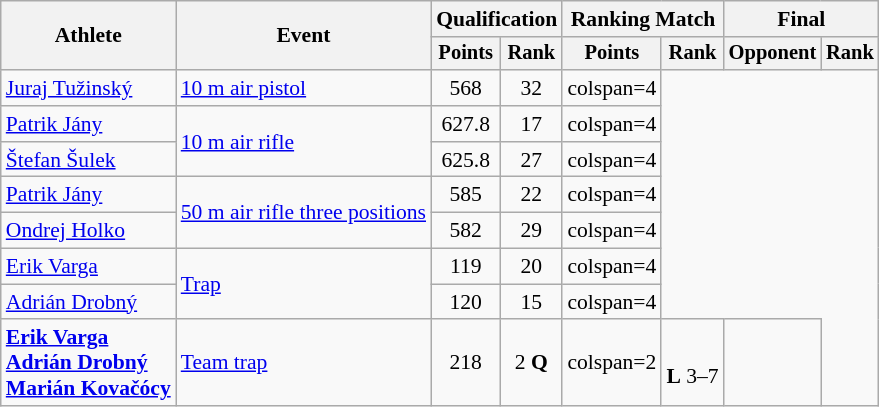<table class="wikitable" style="font-size:90%">
<tr>
<th rowspan="2">Athlete</th>
<th rowspan="2">Event</th>
<th colspan=2>Qualification</th>
<th colspan=2>Ranking Match</th>
<th colspan=2>Final</th>
</tr>
<tr style="font-size:95%">
<th>Points</th>
<th>Rank</th>
<th>Points</th>
<th>Rank</th>
<th>Opponent</th>
<th>Rank</th>
</tr>
<tr align=center>
<td align=left><a href='#'>Juraj Tužinský</a></td>
<td align=left><a href='#'>10 m air pistol</a></td>
<td>568</td>
<td>32</td>
<td>colspan=4 </td>
</tr>
<tr align=center>
<td align=left><a href='#'>Patrik Jány</a></td>
<td rowspan=2 align=left><a href='#'>10 m air rifle</a></td>
<td>627.8</td>
<td>17</td>
<td>colspan=4 </td>
</tr>
<tr align=center>
<td align=left><a href='#'>Štefan Šulek</a></td>
<td>625.8</td>
<td>27</td>
<td>colspan=4 </td>
</tr>
<tr align=center>
<td align=left><a href='#'>Patrik Jány</a></td>
<td rowspan=2 align=left><a href='#'>50 m air rifle three positions</a></td>
<td>585</td>
<td>22</td>
<td>colspan=4 </td>
</tr>
<tr align=center>
<td align=left><a href='#'>Ondrej Holko</a></td>
<td>582</td>
<td>29</td>
<td>colspan=4 </td>
</tr>
<tr align=center>
<td align=left><a href='#'>Erik Varga</a></td>
<td align=left rowspan=2><a href='#'>Trap</a></td>
<td>119</td>
<td>20</td>
<td>colspan=4 </td>
</tr>
<tr align=center>
<td align=left><a href='#'>Adrián Drobný</a></td>
<td>120</td>
<td>15</td>
<td>colspan=4 </td>
</tr>
<tr align=center>
<td align=left><strong><a href='#'>Erik Varga</a></strong><br><strong><a href='#'>Adrián Drobný</a></strong><br><strong><a href='#'>Marián Kovačócy</a></strong></td>
<td align=left><a href='#'>Team trap</a></td>
<td>218</td>
<td>2 <strong>Q</strong></td>
<td>colspan=2 </td>
<td><br><strong>L</strong> 3–7</td>
<td></td>
</tr>
</table>
